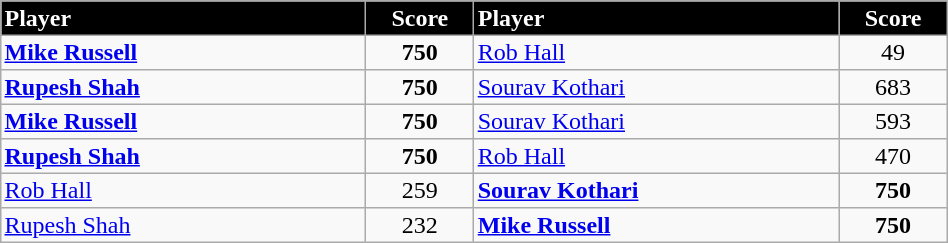<table border="2" cellpadding="2" cellspacing="0" style="margin: 0; background: #f9f9f9; border: 1px #aaa solid; border-collapse: collapse; font-size: 100%;" width=50%>
<tr>
<th bgcolor="000000" style="color:white; text-align:left" width=20%>Player</th>
<th bgcolor="000000" style="color:white; text-align:center" width=5%>Score</th>
<th bgcolor="000000" style="color:white; text-align:left" width=20%>Player</th>
<th bgcolor="000000" style="color:white; text-align:center" width= 5%>Score</th>
</tr>
<tr>
<td style="text-align:left"> <strong><a href='#'>Mike Russell</a></strong></td>
<td style="text-align:center"><strong>750</strong></td>
<td style="text-align:left"> <a href='#'>Rob Hall</a></td>
<td style="text-align:center">49</td>
</tr>
<tr>
<td style="text-align:left"> <strong><a href='#'>Rupesh Shah</a> </strong></td>
<td style="text-align:center"><strong>750</strong></td>
<td style="text-align:left"> <a href='#'>Sourav Kothari</a></td>
<td style="text-align:center">683</td>
</tr>
<tr>
<td style="text-align:left"> <strong><a href='#'>Mike Russell</a></strong></td>
<td style="text-align:center"><strong>750</strong></td>
<td style="text-align:left"> <a href='#'>Sourav Kothari</a></td>
<td style="text-align:center">593</td>
</tr>
<tr>
<td style="text-align:left"> <strong><a href='#'>Rupesh Shah</a> </strong></td>
<td style="text-align:center"><strong>750</strong></td>
<td style="text-align:left"> <a href='#'>Rob Hall</a></td>
<td style="text-align:center">470</td>
</tr>
<tr>
<td style="text-align:left"> <a href='#'>Rob Hall</a></td>
<td style="text-align:center">259</td>
<td style="text-align:left"> <strong><a href='#'>Sourav Kothari</a></strong></td>
<td style="text-align:center"><strong>750</strong></td>
</tr>
<tr>
<td style="text-align:left"> <a href='#'>Rupesh Shah</a></td>
<td style="text-align:center">232</td>
<td style="text-align:left"> <strong><a href='#'>Mike Russell</a> </strong></td>
<td style="text-align:center"><strong>750</strong></td>
</tr>
</table>
